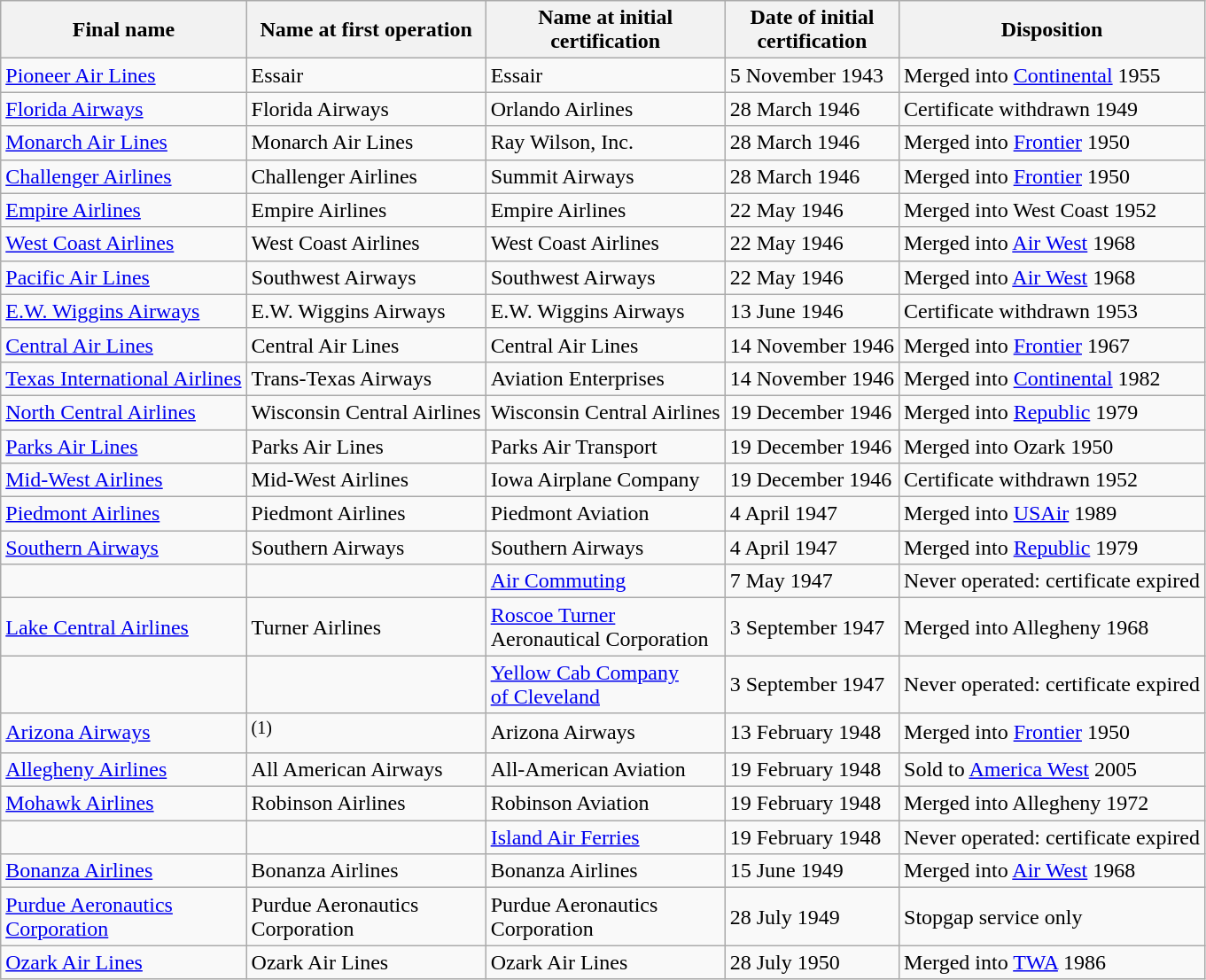<table class="wikitable sticky-header col1left col2left col3left col4center col5left">
<tr>
<th style="max-width:4em">Final name</th>
<th style="max-width:4em">Name at first operation</th>
<th style="max-width:4em">Name at initial certification</th>
<th style=max-width:4em>Date of initial certification</th>
<th style=max-width:4em>Disposition</th>
</tr>
<tr>
<td><a href='#'>Pioneer Air Lines</a></td>
<td>Essair</td>
<td>Essair</td>
<td>5 November 1943</td>
<td>Merged into <a href='#'>Continental</a> 1955</td>
</tr>
<tr>
<td><a href='#'>Florida Airways</a></td>
<td>Florida Airways</td>
<td>Orlando Airlines</td>
<td>28 March 1946</td>
<td>Certificate withdrawn 1949</td>
</tr>
<tr>
<td><a href='#'>Monarch Air Lines</a></td>
<td>Monarch Air Lines</td>
<td>Ray Wilson, Inc.</td>
<td>28 March 1946</td>
<td>Merged into <a href='#'>Frontier</a> 1950</td>
</tr>
<tr>
<td><a href='#'>Challenger Airlines</a></td>
<td>Challenger Airlines</td>
<td>Summit Airways</td>
<td>28 March 1946</td>
<td>Merged into <a href='#'>Frontier</a> 1950</td>
</tr>
<tr>
<td><a href='#'>Empire Airlines</a></td>
<td>Empire Airlines</td>
<td>Empire Airlines</td>
<td>22 May 1946</td>
<td>Merged into West Coast 1952</td>
</tr>
<tr>
<td><a href='#'>West Coast Airlines</a></td>
<td>West Coast Airlines</td>
<td>West Coast Airlines</td>
<td>22 May 1946</td>
<td>Merged into <a href='#'>Air West</a> 1968</td>
</tr>
<tr>
<td><a href='#'>Pacific Air Lines</a></td>
<td>Southwest Airways</td>
<td>Southwest Airways</td>
<td>22 May 1946</td>
<td>Merged into <a href='#'>Air West</a> 1968</td>
</tr>
<tr>
<td><a href='#'>E.W. Wiggins Airways</a></td>
<td>E.W. Wiggins Airways</td>
<td>E.W. Wiggins Airways</td>
<td>13 June 1946</td>
<td>Certificate withdrawn 1953</td>
</tr>
<tr>
<td><a href='#'>Central Air Lines</a></td>
<td>Central Air Lines</td>
<td>Central Air Lines</td>
<td>14 November 1946</td>
<td>Merged into <a href='#'>Frontier</a> 1967</td>
</tr>
<tr>
<td><a href='#'>Texas International Airlines</a></td>
<td>Trans-Texas Airways</td>
<td>Aviation Enterprises</td>
<td>14 November 1946</td>
<td>Merged into <a href='#'>Continental</a> 1982</td>
</tr>
<tr>
<td><a href='#'>North Central Airlines</a></td>
<td>Wisconsin Central Airlines</td>
<td>Wisconsin Central Airlines</td>
<td>19 December 1946</td>
<td>Merged into <a href='#'>Republic</a> 1979</td>
</tr>
<tr>
<td><a href='#'>Parks Air Lines</a></td>
<td>Parks Air Lines</td>
<td>Parks Air Transport</td>
<td>19 December 1946</td>
<td>Merged into Ozark 1950</td>
</tr>
<tr>
<td><a href='#'>Mid-West Airlines</a></td>
<td>Mid-West Airlines</td>
<td>Iowa Airplane Company</td>
<td>19 December 1946</td>
<td>Certificate withdrawn 1952</td>
</tr>
<tr>
<td><a href='#'>Piedmont Airlines</a></td>
<td>Piedmont Airlines</td>
<td>Piedmont Aviation</td>
<td>4 April 1947</td>
<td>Merged into <a href='#'>USAir</a> 1989</td>
</tr>
<tr>
<td><a href='#'>Southern Airways</a></td>
<td>Southern Airways</td>
<td>Southern Airways</td>
<td>4 April 1947</td>
<td>Merged into <a href='#'>Republic</a> 1979</td>
</tr>
<tr>
<td></td>
<td></td>
<td><a href='#'>Air Commuting</a></td>
<td>7 May 1947</td>
<td>Never operated: certificate expired</td>
</tr>
<tr>
<td><a href='#'>Lake Central Airlines</a></td>
<td>Turner Airlines</td>
<td><a href='#'>Roscoe Turner</a> <br> Aeronautical Corporation</td>
<td>3 September 1947</td>
<td>Merged into Allegheny 1968</td>
</tr>
<tr>
<td></td>
<td></td>
<td><a href='#'>Yellow Cab Company <br> of Cleveland</a></td>
<td>3 September 1947</td>
<td>Never operated: certificate expired</td>
</tr>
<tr>
<td><a href='#'>Arizona Airways</a></td>
<td><sup>(1)</sup></td>
<td>Arizona Airways</td>
<td>13 February 1948</td>
<td>Merged into <a href='#'>Frontier</a> 1950</td>
</tr>
<tr>
<td><a href='#'>Allegheny Airlines</a></td>
<td>All American Airways</td>
<td>All-American Aviation</td>
<td>19 February 1948</td>
<td>Sold to <a href='#'>America West</a> 2005</td>
</tr>
<tr>
<td><a href='#'>Mohawk Airlines</a></td>
<td>Robinson Airlines</td>
<td>Robinson Aviation</td>
<td>19 February 1948</td>
<td>Merged into Allegheny 1972</td>
</tr>
<tr>
<td></td>
<td></td>
<td><a href='#'>Island Air Ferries</a></td>
<td>19 February 1948</td>
<td>Never operated: certificate expired</td>
</tr>
<tr>
<td><a href='#'>Bonanza Airlines</a></td>
<td>Bonanza Airlines</td>
<td>Bonanza Airlines</td>
<td>15 June 1949</td>
<td>Merged into <a href='#'>Air West</a> 1968</td>
</tr>
<tr>
<td><a href='#'>Purdue Aeronautics <br> Corporation</a></td>
<td>Purdue Aeronautics <br> Corporation</td>
<td>Purdue Aeronautics <br> Corporation</td>
<td>28 July 1949</td>
<td>Stopgap service only</td>
</tr>
<tr>
<td><a href='#'>Ozark Air Lines</a></td>
<td>Ozark Air Lines</td>
<td>Ozark Air Lines</td>
<td>28 July 1950</td>
<td>Merged into <a href='#'>TWA</a> 1986</td>
</tr>
</table>
